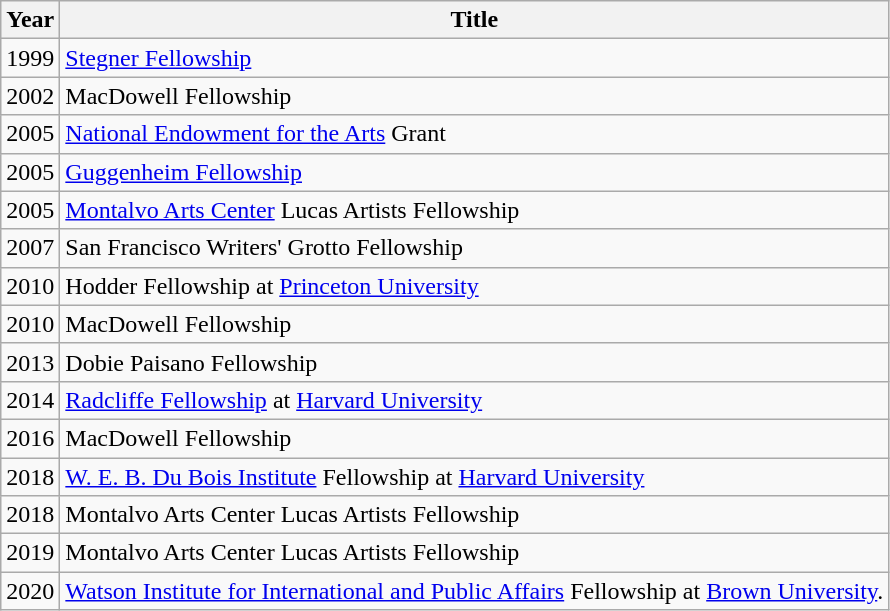<table class="wikitable">
<tr>
<th>Year</th>
<th>Title</th>
</tr>
<tr>
<td>1999</td>
<td><a href='#'>Stegner Fellowship</a></td>
</tr>
<tr>
<td>2002</td>
<td>MacDowell Fellowship</td>
</tr>
<tr>
<td>2005</td>
<td><a href='#'>National Endowment for the Arts</a> Grant</td>
</tr>
<tr>
<td>2005</td>
<td><a href='#'>Guggenheim Fellowship</a></td>
</tr>
<tr>
<td>2005</td>
<td><a href='#'>Montalvo Arts Center</a> Lucas Artists Fellowship</td>
</tr>
<tr>
<td>2007</td>
<td>San Francisco Writers' Grotto Fellowship</td>
</tr>
<tr>
<td>2010</td>
<td>Hodder Fellowship at <a href='#'>Princeton University</a></td>
</tr>
<tr>
<td>2010</td>
<td>MacDowell Fellowship</td>
</tr>
<tr>
<td>2013</td>
<td>Dobie Paisano Fellowship</td>
</tr>
<tr>
<td>2014</td>
<td><a href='#'>Radcliffe Fellowship</a> at <a href='#'>Harvard University</a></td>
</tr>
<tr>
<td>2016</td>
<td>MacDowell Fellowship</td>
</tr>
<tr>
<td>2018</td>
<td><a href='#'>W. E. B. Du Bois Institute</a> Fellowship at <a href='#'>Harvard University</a></td>
</tr>
<tr>
<td>2018</td>
<td>Montalvo Arts Center Lucas Artists Fellowship</td>
</tr>
<tr>
<td>2019</td>
<td>Montalvo Arts Center Lucas Artists Fellowship</td>
</tr>
<tr>
<td>2020</td>
<td><a href='#'>Watson Institute for International and Public Affairs</a> Fellowship at <a href='#'>Brown University</a>.</td>
</tr>
</table>
